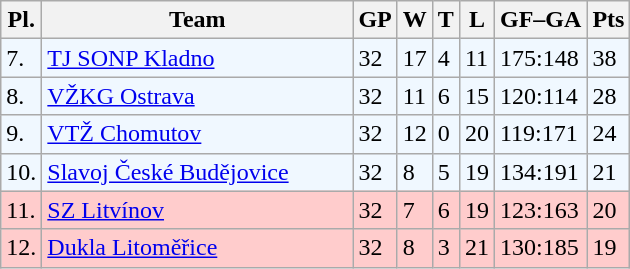<table class="wikitable">
<tr>
<th>Pl.</th>
<th width="200">Team</th>
<th>GP</th>
<th>W</th>
<th>T</th>
<th>L</th>
<th>GF–GA</th>
<th>Pts</th>
</tr>
<tr bgcolor="#f0f8ff">
<td>7.</td>
<td><a href='#'>TJ SONP Kladno</a></td>
<td>32</td>
<td>17</td>
<td>4</td>
<td>11</td>
<td>175:148</td>
<td>38</td>
</tr>
<tr bgcolor="#f0f8ff">
<td>8.</td>
<td><a href='#'>VŽKG Ostrava</a></td>
<td>32</td>
<td>11</td>
<td>6</td>
<td>15</td>
<td>120:114</td>
<td>28</td>
</tr>
<tr bgcolor="#f0f8ff">
<td>9.</td>
<td><a href='#'>VTŽ Chomutov</a></td>
<td>32</td>
<td>12</td>
<td>0</td>
<td>20</td>
<td>119:171</td>
<td>24</td>
</tr>
<tr bgcolor="#f0f8ff">
<td>10.</td>
<td><a href='#'>Slavoj České Budějovice</a></td>
<td>32</td>
<td>8</td>
<td>5</td>
<td>19</td>
<td>134:191</td>
<td>21</td>
</tr>
<tr bgcolor="#ffcccc">
<td>11.</td>
<td><a href='#'>SZ Litvínov</a></td>
<td>32</td>
<td>7</td>
<td>6</td>
<td>19</td>
<td>123:163</td>
<td>20</td>
</tr>
<tr bgcolor="#ffcccc">
<td>12.</td>
<td><a href='#'>Dukla Litoměřice</a></td>
<td>32</td>
<td>8</td>
<td>3</td>
<td>21</td>
<td>130:185</td>
<td>19</td>
</tr>
</table>
